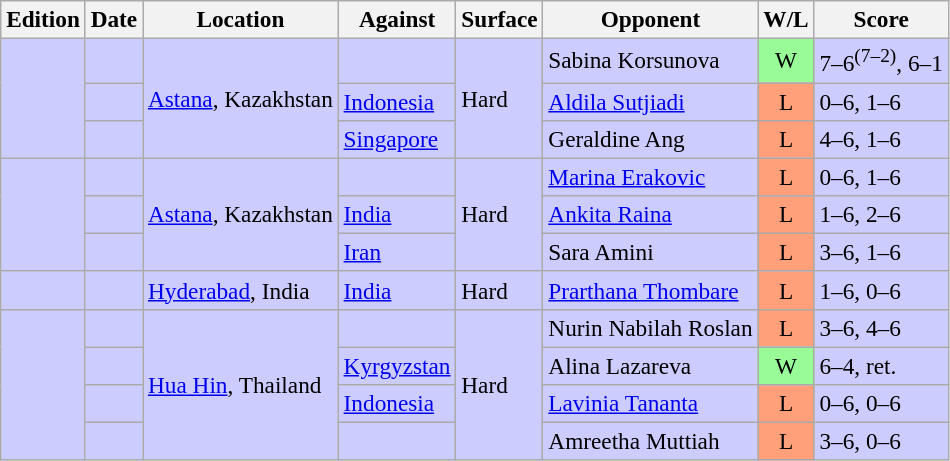<table class=wikitable style=font-size:97%>
<tr>
<th>Edition</th>
<th>Date</th>
<th>Location</th>
<th>Against</th>
<th>Surface</th>
<th>Opponent</th>
<th>W/L</th>
<th>Score</th>
</tr>
<tr style="background:#ccf;">
<td rowspan="3"></td>
<td></td>
<td rowspan="3"><a href='#'>Astana</a>, Kazakhstan</td>
<td> </td>
<td rowspan="3">Hard</td>
<td> Sabina Korsunova</td>
<td style="text-align:center; background:#98fb98;">W</td>
<td>7–6<sup>(7–2)</sup>, 6–1</td>
</tr>
<tr style="background:#ccf;">
<td></td>
<td> <a href='#'>Indonesia</a></td>
<td> <a href='#'>Aldila Sutjiadi</a></td>
<td style="text-align:center; background:#ffa07a;">L</td>
<td>0–6, 1–6</td>
</tr>
<tr style="background:#ccf;">
<td></td>
<td> <a href='#'>Singapore</a></td>
<td> Geraldine Ang</td>
<td style="text-align:center; background:#ffa07a;">L</td>
<td>4–6, 1–6</td>
</tr>
<tr style="background:#ccf;">
<td rowspan="3"></td>
<td></td>
<td rowspan="3"><a href='#'>Astana</a>, Kazakhstan</td>
<td> </td>
<td rowspan="3">Hard</td>
<td> <a href='#'>Marina Erakovic</a></td>
<td style="text-align:center; background:#ffa07a;">L</td>
<td>0–6, 1–6</td>
</tr>
<tr style="background:#ccf;">
<td></td>
<td> <a href='#'>India</a></td>
<td> <a href='#'>Ankita Raina</a></td>
<td style="text-align:center; background:#ffa07a;">L</td>
<td>1–6, 2–6</td>
</tr>
<tr style="background:#ccf;">
<td></td>
<td> <a href='#'>Iran</a></td>
<td> Sara Amini</td>
<td style="text-align:center; background:#ffa07a;">L</td>
<td>3–6, 1–6</td>
</tr>
<tr style="background:#ccf;">
<td rowspan="1"></td>
<td></td>
<td rowspan="1"><a href='#'>Hyderabad</a>, India</td>
<td> <a href='#'>India</a></td>
<td rowspan="1">Hard</td>
<td> <a href='#'>Prarthana Thombare</a></td>
<td style="text-align:center; background:#ffa07a;">L</td>
<td>1–6, 0–6</td>
</tr>
<tr style="background:#ccf;">
<td rowspan="4"></td>
<td></td>
<td rowspan="4"><a href='#'>Hua Hin</a>, Thailand</td>
<td> </td>
<td rowspan="4">Hard</td>
<td> Nurin Nabilah Roslan</td>
<td style="text-align:center; background:#ffa07a;">L</td>
<td>3–6, 4–6</td>
</tr>
<tr style="background:#ccf;">
<td></td>
<td> <a href='#'>Kyrgyzstan</a></td>
<td> Alina Lazareva</td>
<td style="text-align:center; background:#98fb98;">W</td>
<td>6–4, ret.</td>
</tr>
<tr style="background:#ccf;">
<td></td>
<td> <a href='#'>Indonesia</a></td>
<td> <a href='#'>Lavinia Tananta</a></td>
<td style="text-align:center; background:#ffa07a;">L</td>
<td>0–6, 0–6</td>
</tr>
<tr style="background:#ccf;">
<td></td>
<td> </td>
<td> Amreetha Muttiah</td>
<td style="text-align:center; background:#ffa07a;">L</td>
<td>3–6, 0–6</td>
</tr>
</table>
